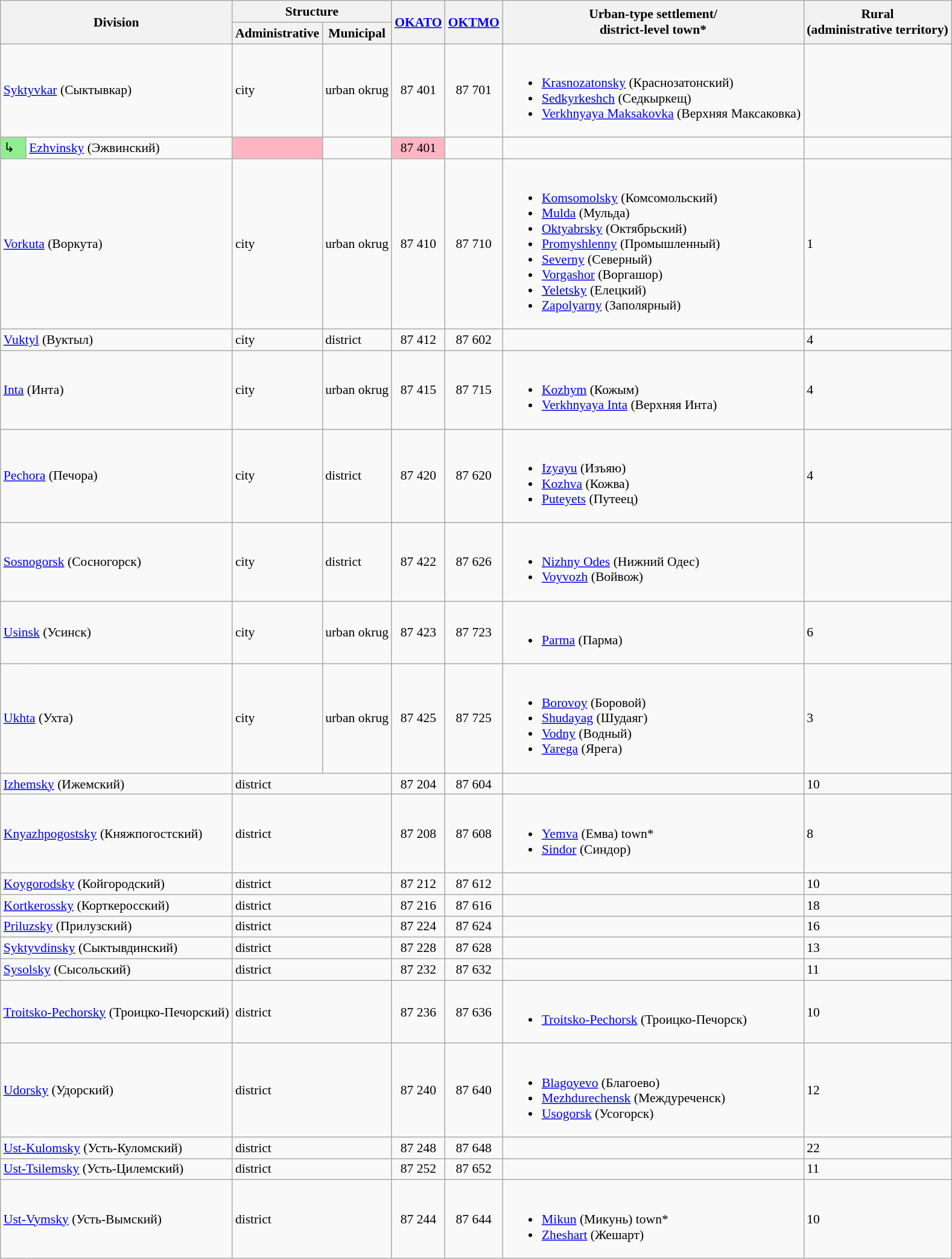<table class="wikitable" style="padding: 24em 0; border: 1px #aaa solid; border-collapse: collapse; font-size: 90%;">
<tr>
<th colspan="2" rowspan="2">Division</th>
<th colspan="2">Structure</th>
<th rowspan="2"><a href='#'>OKATO</a></th>
<th rowspan="2"><a href='#'>OKTMO</a></th>
<th rowspan="2">Urban-type settlement/<br>district-level town*</th>
<th rowspan="2">Rural<br>(administrative territory)</th>
</tr>
<tr>
<th>Administrative</th>
<th>Municipal</th>
</tr>
<tr>
<td colspan="2"><a href='#'>Syktyvkar</a> (Сыктывкар)</td>
<td>city</td>
<td>urban okrug</td>
<td align="center">87 401</td>
<td align="center">87 701</td>
<td><br><ul><li><a href='#'>Krasnozatonsky</a> (Краснозатонский)</li><li><a href='#'>Sedkyrkeshch</a> (Седкыркещ)</li><li><a href='#'>Verkhnyaya Maksakovka</a> (Верхняя Максаковка)</li></ul></td>
<td></td>
</tr>
<tr>
<td bgcolor="lightgreen">↳</td>
<td><a href='#'>Ezhvinsky</a> (Эжвинский)</td>
<td bgcolor="lightpink"></td>
<td></td>
<td bgcolor="lightpink" align="center">87 401</td>
<td></td>
<td></td>
<td></td>
</tr>
<tr>
<td colspan="2"><a href='#'>Vorkuta</a> (Воркута)</td>
<td>city</td>
<td>urban okrug</td>
<td align="center">87 410</td>
<td align="center">87 710</td>
<td><br><ul><li><a href='#'>Komsomolsky</a> (Комсомольский)</li><li><a href='#'>Mulda</a> (Мульда)</li><li><a href='#'>Oktyabrsky</a> (Октябрьский)</li><li><a href='#'>Promyshlenny</a> (Промышленный)</li><li><a href='#'>Severny</a> (Северный)</li><li><a href='#'>Vorgashor</a> (Воргашор)</li><li><a href='#'>Yeletsky</a> (Елецкий)</li><li><a href='#'>Zapolyarny</a> (Заполярный)</li></ul></td>
<td>1</td>
</tr>
<tr>
<td colspan="2"><a href='#'>Vuktyl</a> (Вуктыл)</td>
<td>city</td>
<td>district</td>
<td align="center">87 412</td>
<td align="center">87 602</td>
<td></td>
<td>4</td>
</tr>
<tr>
<td colspan="2"><a href='#'>Inta</a> (Инта)</td>
<td>city</td>
<td>urban okrug</td>
<td align="center">87 415</td>
<td align="center">87 715</td>
<td><br><ul><li><a href='#'>Kozhym</a> (Кожым)</li><li><a href='#'>Verkhnyaya Inta</a> (Верхняя Инта)</li></ul></td>
<td>4</td>
</tr>
<tr>
<td colspan="2"><a href='#'>Pechora</a> (Печора)</td>
<td>city</td>
<td>district</td>
<td align="center">87 420</td>
<td align="center">87 620</td>
<td><br><ul><li><a href='#'>Izyayu</a> (Изъяю)</li><li><a href='#'>Kozhva</a> (Кожва)</li><li><a href='#'>Puteyets</a> (Путеец)</li></ul></td>
<td>4</td>
</tr>
<tr>
<td colspan="2"><a href='#'>Sosnogorsk</a> (Сосногорск)</td>
<td>city</td>
<td>district</td>
<td align="center">87 422</td>
<td align="center">87 626</td>
<td><br><ul><li><a href='#'>Nizhny Odes</a> (Нижний Одес)</li><li><a href='#'>Voyvozh</a> (Войвож)</li></ul></td>
<td></td>
</tr>
<tr>
<td colspan="2"><a href='#'>Usinsk</a> (Усинск)</td>
<td>city</td>
<td>urban okrug</td>
<td align="center">87 423</td>
<td align="center">87 723</td>
<td><br><ul><li><a href='#'>Parma</a> (Парма)</li></ul></td>
<td>6</td>
</tr>
<tr>
<td colspan="2"><a href='#'>Ukhta</a> (Ухта)</td>
<td>city</td>
<td>urban okrug</td>
<td align="center">87 425</td>
<td align="center">87 725</td>
<td><br><ul><li><a href='#'>Borovoy</a> (Боровой)</li><li><a href='#'>Shudayag</a> (Шудаяг)</li><li><a href='#'>Vodny</a> (Водный)</li><li><a href='#'>Yarega</a> (Ярега)</li></ul></td>
<td>3</td>
</tr>
<tr>
<td colspan="2"><a href='#'>Izhemsky</a> (Ижемский)</td>
<td colspan="2">district</td>
<td align="center">87 204</td>
<td align="center">87 604</td>
<td></td>
<td>10</td>
</tr>
<tr>
<td colspan="2"><a href='#'>Knyazhpogostsky</a> (Княжпогостский)</td>
<td colspan="2">district</td>
<td align="center">87 208</td>
<td align="center">87 608</td>
<td><br><ul><li><a href='#'>Yemva</a> (Емва) town*</li><li><a href='#'>Sindor</a> (Синдор)</li></ul></td>
<td>8</td>
</tr>
<tr>
<td colspan="2"><a href='#'>Koygorodsky</a> (Койгородский)</td>
<td colspan="2">district</td>
<td align="center">87 212</td>
<td align="center">87 612</td>
<td></td>
<td>10</td>
</tr>
<tr>
<td colspan="2"><a href='#'>Kortkerossky</a> (Корткеросский)</td>
<td colspan="2">district</td>
<td align="center">87 216</td>
<td align="center">87 616</td>
<td></td>
<td>18</td>
</tr>
<tr>
<td colspan="2"><a href='#'>Priluzsky</a> (Прилузский)</td>
<td colspan="2">district</td>
<td align="center">87 224</td>
<td align="center">87 624</td>
<td></td>
<td>16</td>
</tr>
<tr>
<td colspan="2"><a href='#'>Syktyvdinsky</a> (Сыктывдинский)</td>
<td colspan="2">district</td>
<td align="center">87 228</td>
<td align="center">87 628</td>
<td></td>
<td>13</td>
</tr>
<tr>
<td colspan="2"><a href='#'>Sysolsky</a> (Сысольский)</td>
<td colspan="2">district</td>
<td align="center">87 232</td>
<td align="center">87 632</td>
<td></td>
<td>11</td>
</tr>
<tr>
<td colspan="2"><a href='#'>Troitsko-Pechorsky</a> (Троицко-Печорский)</td>
<td colspan="2">district</td>
<td align="center">87 236</td>
<td align="center">87 636</td>
<td><br><ul><li><a href='#'>Troitsko-Pechorsk</a> (Троицко-Печорск)</li></ul></td>
<td>10</td>
</tr>
<tr>
<td colspan="2"><a href='#'>Udorsky</a> (Удорский)</td>
<td colspan="2">district</td>
<td align="center">87 240</td>
<td align="center">87 640</td>
<td><br><ul><li><a href='#'>Blagoyevo</a> (Благоево)</li><li><a href='#'>Mezhdurechensk</a> (Междуреченск)</li><li><a href='#'>Usogorsk</a> (Усогорск)</li></ul></td>
<td>12</td>
</tr>
<tr>
<td colspan="2"><a href='#'>Ust-Kulomsky</a> (Усть-Куломский)</td>
<td colspan="2">district</td>
<td align="center">87 248</td>
<td align="center">87 648</td>
<td></td>
<td>22</td>
</tr>
<tr>
<td colspan="2"><a href='#'>Ust-Tsilemsky</a> (Усть-Цилемский)</td>
<td colspan="2">district</td>
<td align="center">87 252</td>
<td align="center">87 652</td>
<td></td>
<td>11</td>
</tr>
<tr>
<td colspan="2"><a href='#'>Ust-Vymsky</a> (Усть-Вымский)</td>
<td colspan="2">district</td>
<td align="center">87 244</td>
<td align="center">87 644</td>
<td><br><ul><li><a href='#'>Mikun</a> (Микунь) town*</li><li><a href='#'>Zheshart</a> (Жешарт)</li></ul></td>
<td>10</td>
</tr>
</table>
